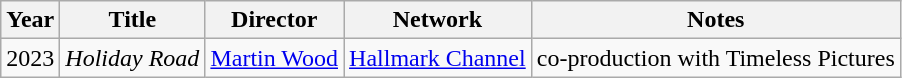<table class="wikitable sortable">
<tr>
<th>Year</th>
<th>Title</th>
<th>Director</th>
<th>Network</th>
<th>Notes</th>
</tr>
<tr>
<td rowspan="2">2023</td>
<td><em>Holiday Road</em></td>
<td><a href='#'>Martin Wood</a></td>
<td rowspan="2"><a href='#'>Hallmark Channel</a></td>
<td>co-production with Timeless Pictures</td>
</tr>
</table>
